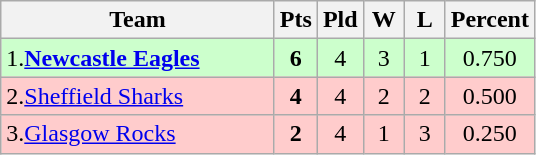<table class="wikitable" style="text-align: center;">
<tr>
<th width="175">Team</th>
<th width="20" abbr="Points">Pts</th>
<th width="20" abbr="Played">Pld</th>
<th width="20" abbr="Won">W</th>
<th width="20" abbr="Lost">L</th>
<th width="20" abbr="Percentage">Percent</th>
</tr>
<tr style="background: #ccffcc;">
<td style="text-align:left;">1.<strong><a href='#'>Newcastle Eagles</a></strong></td>
<td><strong>6</strong></td>
<td>4</td>
<td>3</td>
<td>1</td>
<td>0.750</td>
</tr>
<tr style="background: #ffcccc;">
<td style="text-align:left;">2.<a href='#'>Sheffield Sharks</a></td>
<td><strong>4</strong></td>
<td>4</td>
<td>2</td>
<td>2</td>
<td>0.500</td>
</tr>
<tr style="background: #ffcccc;">
<td style="text-align:left;">3.<a href='#'>Glasgow Rocks</a></td>
<td><strong>2</strong></td>
<td>4</td>
<td>1</td>
<td>3</td>
<td>0.250</td>
</tr>
</table>
